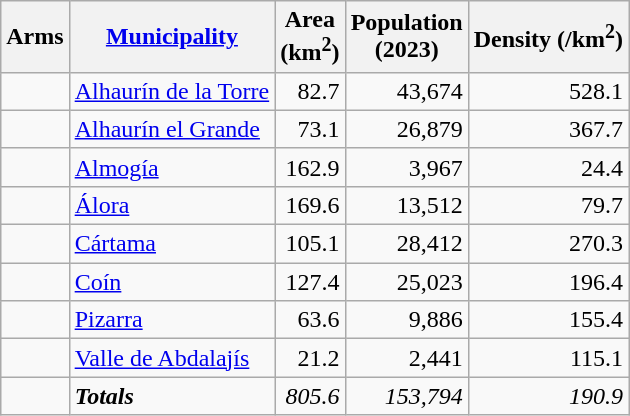<table class=wikitable>
<tr>
<th>Arms</th>
<th><a href='#'>Municipality</a></th>
<th>Area<br>(km<sup>2</sup>)</th>
<th>Population<br>(2023)</th>
<th>Density (/km<sup>2</sup>)</th>
</tr>
<tr>
<td></td>
<td><a href='#'>Alhaurín de la Torre</a></td>
<td align="right">82.7</td>
<td align="right">43,674</td>
<td align="right">528.1</td>
</tr>
<tr>
<td></td>
<td><a href='#'>Alhaurín el Grande</a></td>
<td align="right">73.1</td>
<td align="right">26,879</td>
<td align="right">367.7</td>
</tr>
<tr>
<td></td>
<td><a href='#'>Almogía</a></td>
<td align="right">162.9</td>
<td align="right">3,967</td>
<td align="right">24.4</td>
</tr>
<tr>
<td></td>
<td><a href='#'>Álora</a></td>
<td align="right">169.6</td>
<td align="right">13,512</td>
<td align="right">79.7</td>
</tr>
<tr>
<td></td>
<td><a href='#'>Cártama</a></td>
<td align="right">105.1</td>
<td align="right">28,412</td>
<td align="right">270.3</td>
</tr>
<tr>
<td></td>
<td><a href='#'>Coín</a></td>
<td align="right">127.4</td>
<td align="right">25,023</td>
<td align="right">196.4</td>
</tr>
<tr>
<td></td>
<td><a href='#'>Pizarra</a></td>
<td align="right">63.6</td>
<td align="right">9,886</td>
<td align="right">155.4</td>
</tr>
<tr>
<td></td>
<td><a href='#'>Valle de Abdalajís</a></td>
<td align="right">21.2</td>
<td align="right">2,441</td>
<td align="right">115.1</td>
</tr>
<tr>
<td></td>
<td><strong><em>Totals</em></strong></td>
<td align="right"><em>805.6</em></td>
<td align="right"><em>153,794</em></td>
<td align="right"><em>190.9</em></td>
</tr>
</table>
